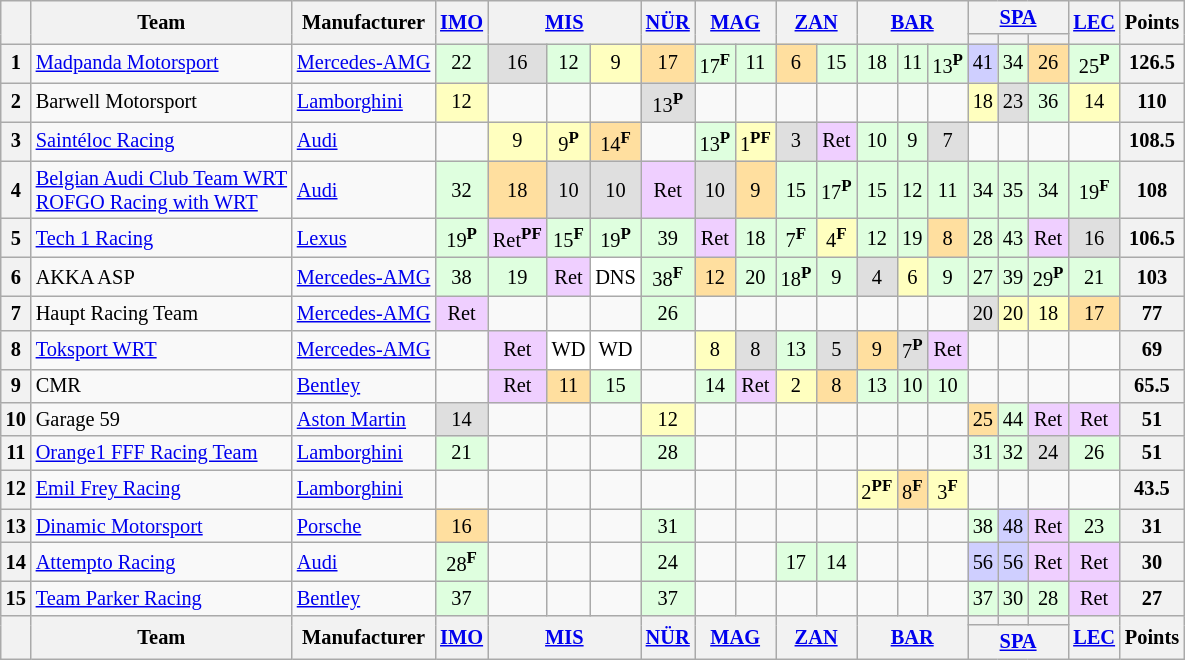<table class="wikitable" style="font-size:85%; text-align:center;">
<tr>
<th rowspan=2></th>
<th rowspan=2>Team</th>
<th rowspan=2>Manufacturer</th>
<th rowspan=2><a href='#'>IMO</a><br></th>
<th rowspan=2 colspan=3><a href='#'>MIS</a><br></th>
<th rowspan=2><a href='#'>NÜR</a><br></th>
<th rowspan=2 colspan=2><a href='#'>MAG</a><br></th>
<th rowspan=2 colspan=2><a href='#'>ZAN</a><br></th>
<th rowspan=2 colspan=3><a href='#'>BAR</a><br></th>
<th colspan=3><a href='#'>SPA</a><br></th>
<th rowspan=2><a href='#'>LEC</a><br></th>
<th rowspan=2>Points</th>
</tr>
<tr>
<th></th>
<th></th>
<th></th>
</tr>
<tr>
<th>1</th>
<td align=left> <a href='#'>Madpanda Motorsport</a></td>
<td align=left><a href='#'>Mercedes-AMG</a></td>
<td style="background:#dfffdf;">22</td>
<td style="background:#dfdfdf;">16</td>
<td style="background:#dfffdf;">12</td>
<td style="background:#ffffbf;">9</td>
<td style="background:#ffdf9f;">17</td>
<td style="background:#dfffdf;">17<sup><strong>F</strong></sup></td>
<td style="background:#dfffdf;">11</td>
<td style="background:#ffdf9f;">6</td>
<td style="background:#dfffdf;">15</td>
<td style="background:#dfffdf;">18</td>
<td style="background:#dfffdf;">11</td>
<td style="background:#dfffdf;">13<sup><strong>P</strong></sup></td>
<td style="background:#cfcfff;">41</td>
<td style="background:#dfffdf;">34</td>
<td style="background:#ffdf9f;">26</td>
<td style="background:#dfffdf;">25<sup><strong>P</strong></sup></td>
<th>126.5</th>
</tr>
<tr>
<th>2</th>
<td align=left> Barwell Motorsport</td>
<td align=left><a href='#'>Lamborghini</a></td>
<td style="background:#ffffbf;">12</td>
<td></td>
<td></td>
<td></td>
<td style="background:#dfdfdf;">13<sup><strong>P</strong></sup></td>
<td></td>
<td></td>
<td></td>
<td></td>
<td></td>
<td></td>
<td></td>
<td style="background:#ffffbf;">18</td>
<td style="background:#dfdfdf;">23</td>
<td style="background:#dfffdf;">36</td>
<td style="background:#ffffbf;">14</td>
<th>110</th>
</tr>
<tr>
<th>3</th>
<td align=left> <a href='#'>Saintéloc Racing</a></td>
<td align=left><a href='#'>Audi</a></td>
<td></td>
<td style="background:#ffffbf;">9</td>
<td style="background:#ffffbf;">9<sup><strong>P</strong></sup></td>
<td style="background:#ffdf9f;">14<sup><strong>F</strong></sup></td>
<td></td>
<td style="background:#dfffdf;">13<sup><strong>P</strong></sup></td>
<td style="background:#ffffbf;">1<sup><strong>PF</strong></sup></td>
<td style="background:#dfdfdf;">3</td>
<td style="background:#efcfff;">Ret</td>
<td style="background:#dfffdf;">10</td>
<td style="background:#dfffdf;">9</td>
<td style="background:#dfdfdf;">7</td>
<td></td>
<td></td>
<td></td>
<td></td>
<th>108.5</th>
</tr>
<tr>
<th>4</th>
<td align=left> <a href='#'>Belgian Audi Club Team WRT</a><br> <a href='#'>ROFGO Racing with WRT</a></td>
<td align=left><a href='#'>Audi</a></td>
<td style="background:#dfffdf;">32</td>
<td style="background:#ffdf9f;">18</td>
<td style="background:#dfdfdf;">10</td>
<td style="background:#dfdfdf;">10</td>
<td style="background:#efcfff;">Ret</td>
<td style="background:#dfdfdf;">10</td>
<td style="background:#ffdf9f;">9</td>
<td style="background:#dfffdf;">15</td>
<td style="background:#dfffdf;">17<sup><strong>P</strong></sup></td>
<td style="background:#dfffdf;">15</td>
<td style="background:#dfffdf;">12</td>
<td style="background:#dfffdf;">11</td>
<td style="background:#dfffdf;">34</td>
<td style="background:#dfffdf;">35</td>
<td style="background:#dfffdf;">34</td>
<td style="background:#dfffdf;">19<sup><strong>F</strong></sup></td>
<th>108</th>
</tr>
<tr>
<th>5</th>
<td align=left> <a href='#'>Tech 1 Racing</a></td>
<td align=left><a href='#'>Lexus</a></td>
<td style="background:#dfffdf;">19<sup><strong>P</strong></sup></td>
<td style="background:#efcfff;">Ret<sup><strong>PF</strong></sup></td>
<td style="background:#dfffdf;">15<sup><strong>F</strong></sup></td>
<td style="background:#dfffdf;">19<sup><strong>P</strong></sup></td>
<td style="background:#dfffdf;">39</td>
<td style="background:#efcfff;">Ret</td>
<td style="background:#dfffdf;">18</td>
<td style="background:#dfffdf;">7<sup><strong>F</strong></sup></td>
<td style="background:#ffffbf;">4<sup><strong>F</strong></sup></td>
<td style="background:#dfffdf;">12</td>
<td style="background:#dfffdf;">19</td>
<td style="background:#ffdf9f;">8</td>
<td style="background:#dfffdf;">28</td>
<td style="background:#dfffdf;">43</td>
<td style="background:#efcfff;">Ret</td>
<td style="background:#dfdfdf;">16</td>
<th>106.5</th>
</tr>
<tr>
<th>6</th>
<td align=left> AKKA ASP</td>
<td align=left><a href='#'>Mercedes-AMG</a></td>
<td style="background:#dfffdf;">38</td>
<td style="background:#dfffdf;">19</td>
<td style="background:#efcfff;">Ret</td>
<td style="background:#ffffff;">DNS</td>
<td style="background:#dfffdf;">38<sup><strong>F</strong></sup></td>
<td style="background:#ffdf9f;">12</td>
<td style="background:#dfffdf;">20</td>
<td style="background:#dfffdf;">18<sup><strong>P</strong></sup></td>
<td style="background:#dfffdf;">9</td>
<td style="background:#dfdfdf;">4</td>
<td style="background:#ffffbf;">6</td>
<td style="background:#dfffdf;">9</td>
<td style="background:#dfffdf;">27</td>
<td style="background:#dfffdf;">39</td>
<td style="background:#dfffdf;">29<sup><strong>P</strong></sup></td>
<td style="background:#dfffdf;">21</td>
<th>103</th>
</tr>
<tr>
<th>7</th>
<td align=left> Haupt Racing Team</td>
<td align=left><a href='#'>Mercedes-AMG</a></td>
<td style="background:#efcfff;">Ret</td>
<td></td>
<td></td>
<td></td>
<td style="background:#dfffdf;">26</td>
<td></td>
<td></td>
<td></td>
<td></td>
<td></td>
<td></td>
<td></td>
<td style="background:#dfdfdf;">20</td>
<td style="background:#ffffbf;">20</td>
<td style="background:#ffffbf;">18</td>
<td style="background:#ffdf9f;">17</td>
<th>77</th>
</tr>
<tr>
<th>8</th>
<td align=left> <a href='#'>Toksport WRT</a></td>
<td align=left><a href='#'>Mercedes-AMG</a></td>
<td></td>
<td style="background:#efcfff;">Ret</td>
<td style="background:#ffffff;">WD</td>
<td style="background:#ffffff;">WD</td>
<td></td>
<td style="background:#ffffbf;">8</td>
<td style="background:#dfdfdf;">8</td>
<td style="background:#dfffdf;">13</td>
<td style="background:#dfdfdf;">5</td>
<td style="background:#ffdf9f;">9</td>
<td style="background:#dfdfdf;">7<sup><strong>P</strong></sup></td>
<td style="background:#efcfff;">Ret</td>
<td></td>
<td></td>
<td></td>
<td></td>
<th>69</th>
</tr>
<tr>
<th>9</th>
<td align=left> CMR</td>
<td align=left><a href='#'>Bentley</a></td>
<td></td>
<td style="background:#efcfff;">Ret</td>
<td style="background:#ffdf9f;">11</td>
<td style="background:#dfffdf;">15</td>
<td></td>
<td style="background:#dfffdf;">14</td>
<td style="background:#efcfff;">Ret</td>
<td style="background:#ffffbf;">2</td>
<td style="background:#ffdf9f;">8</td>
<td style="background:#dfffdf;">13</td>
<td style="background:#dfffdf;">10</td>
<td style="background:#dfffdf;">10</td>
<td></td>
<td></td>
<td></td>
<td></td>
<th>65.5</th>
</tr>
<tr>
<th>10</th>
<td align=left> Garage 59</td>
<td align=left><a href='#'>Aston Martin</a></td>
<td style="background:#dfdfdf;">14</td>
<td></td>
<td></td>
<td></td>
<td style="background:#ffffbf;">12</td>
<td></td>
<td></td>
<td></td>
<td></td>
<td></td>
<td></td>
<td></td>
<td style="background:#ffdf9f;">25</td>
<td style="background:#dfffdf;">44</td>
<td style="background:#efcfff;">Ret</td>
<td style="background:#efcfff;">Ret</td>
<th>51</th>
</tr>
<tr>
<th>11</th>
<td align=left> <a href='#'>Orange1 FFF Racing Team</a></td>
<td align=left><a href='#'>Lamborghini</a></td>
<td style="background:#dfffdf;">21</td>
<td></td>
<td></td>
<td></td>
<td style="background:#dfffdf;">28</td>
<td></td>
<td></td>
<td></td>
<td></td>
<td></td>
<td></td>
<td></td>
<td style="background:#dfffdf;">31</td>
<td style="background:#dfffdf;">32</td>
<td style="background:#dfdfdf;">24</td>
<td style="background:#dfffdf;">26</td>
<th>51</th>
</tr>
<tr>
<th>12</th>
<td align=left> <a href='#'>Emil Frey Racing</a></td>
<td align=left><a href='#'>Lamborghini</a></td>
<td></td>
<td></td>
<td></td>
<td></td>
<td></td>
<td></td>
<td></td>
<td></td>
<td></td>
<td style="background:#ffffbf;">2<sup><strong>PF</strong></sup></td>
<td style="background:#ffdf9f;">8<sup><strong>F</strong></sup></td>
<td style="background:#ffffbf;">3<sup><strong>F</strong></sup></td>
<td></td>
<td></td>
<td></td>
<td></td>
<th>43.5</th>
</tr>
<tr>
<th>13</th>
<td align=left> <a href='#'>Dinamic Motorsport</a></td>
<td align=left><a href='#'>Porsche</a></td>
<td style="background:#ffdf9f;">16</td>
<td></td>
<td></td>
<td></td>
<td style="background:#dfffdf;">31</td>
<td></td>
<td></td>
<td></td>
<td></td>
<td></td>
<td></td>
<td></td>
<td style="background:#dfffdf;">38</td>
<td style="background:#cfcfff;">48</td>
<td style="background:#efcfff;">Ret</td>
<td style="background:#dfffdf;">23</td>
<th>31</th>
</tr>
<tr>
<th>14</th>
<td align=left> <a href='#'>Attempto Racing</a></td>
<td align=left><a href='#'>Audi</a></td>
<td style="background:#dfffdf;">28<sup><strong>F</strong></sup></td>
<td></td>
<td></td>
<td></td>
<td style="background:#dfffdf;">24</td>
<td></td>
<td></td>
<td style="background:#dfffdf;">17</td>
<td style="background:#dfffdf;">14</td>
<td></td>
<td></td>
<td></td>
<td style="background:#cfcfff;">56</td>
<td style="background:#cfcfff;">56</td>
<td style="background:#efcfff;">Ret</td>
<td style="background:#efcfff;">Ret</td>
<th>30</th>
</tr>
<tr>
<th>15</th>
<td align=left> <a href='#'>Team Parker Racing</a></td>
<td align=left><a href='#'>Bentley</a></td>
<td style="background:#dfffdf;">37</td>
<td></td>
<td></td>
<td></td>
<td style="background:#dfffdf;">37</td>
<td></td>
<td></td>
<td></td>
<td></td>
<td></td>
<td></td>
<td></td>
<td style="background:#dfffdf;">37</td>
<td style="background:#dfffdf;">30</td>
<td style="background:#dfffdf;">28</td>
<td style="background:#efcfff;">Ret</td>
<th>27</th>
</tr>
<tr>
<th rowspan=2></th>
<th rowspan=2>Team</th>
<th rowspan=2>Manufacturer</th>
<th rowspan=2><a href='#'>IMO</a><br></th>
<th rowspan=2 colspan=3><a href='#'>MIS</a><br></th>
<th rowspan=2><a href='#'>NÜR</a><br></th>
<th rowspan=2 colspan=2><a href='#'>MAG</a><br></th>
<th rowspan=2 colspan=2><a href='#'>ZAN</a><br></th>
<th rowspan=2 colspan=3><a href='#'>BAR</a><br></th>
<th></th>
<th></th>
<th></th>
<th rowspan=2><a href='#'>LEC</a><br></th>
<th rowspan=2>Points</th>
</tr>
<tr>
<th colspan=3><a href='#'>SPA</a><br></th>
</tr>
</table>
